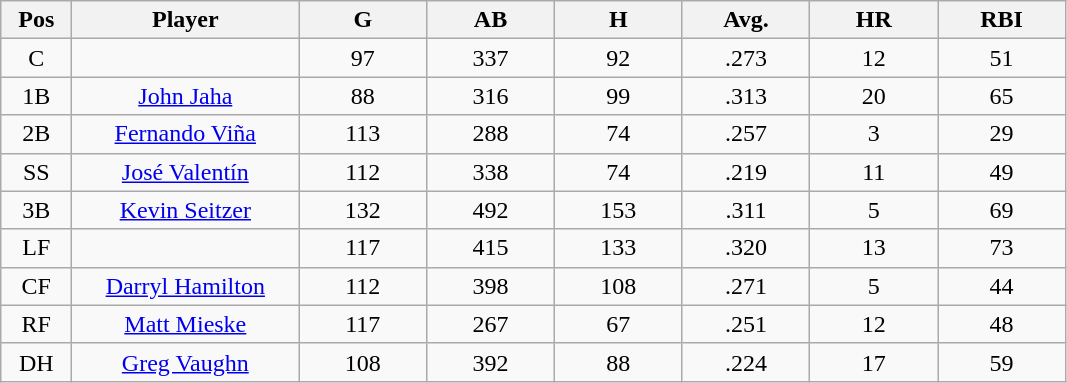<table class="wikitable sortable">
<tr>
<th bgcolor="#DDDDFF" width="5%">Pos</th>
<th bgcolor="#DDDDFF" width="16%">Player</th>
<th bgcolor="#DDDDFF" width="9%">G</th>
<th bgcolor="#DDDDFF" width="9%">AB</th>
<th bgcolor="#DDDDFF" width="9%">H</th>
<th bgcolor="#DDDDFF" width="9%">Avg.</th>
<th bgcolor="#DDDDFF" width="9%">HR</th>
<th bgcolor="#DDDDFF" width="9%">RBI</th>
</tr>
<tr align="center">
<td>C</td>
<td></td>
<td>97</td>
<td>337</td>
<td>92</td>
<td>.273</td>
<td>12</td>
<td>51</td>
</tr>
<tr align="center">
<td>1B</td>
<td><a href='#'>John Jaha</a></td>
<td>88</td>
<td>316</td>
<td>99</td>
<td>.313</td>
<td>20</td>
<td>65</td>
</tr>
<tr align=center>
<td>2B</td>
<td><a href='#'>Fernando Viña</a></td>
<td>113</td>
<td>288</td>
<td>74</td>
<td>.257</td>
<td>3</td>
<td>29</td>
</tr>
<tr align=center>
<td>SS</td>
<td><a href='#'>José Valentín</a></td>
<td>112</td>
<td>338</td>
<td>74</td>
<td>.219</td>
<td>11</td>
<td>49</td>
</tr>
<tr align=center>
<td>3B</td>
<td><a href='#'>Kevin Seitzer</a></td>
<td>132</td>
<td>492</td>
<td>153</td>
<td>.311</td>
<td>5</td>
<td>69</td>
</tr>
<tr align=center>
<td>LF</td>
<td></td>
<td>117</td>
<td>415</td>
<td>133</td>
<td>.320</td>
<td>13</td>
<td>73</td>
</tr>
<tr align="center">
<td>CF</td>
<td><a href='#'>Darryl Hamilton</a></td>
<td>112</td>
<td>398</td>
<td>108</td>
<td>.271</td>
<td>5</td>
<td>44</td>
</tr>
<tr align=center>
<td>RF</td>
<td><a href='#'>Matt Mieske</a></td>
<td>117</td>
<td>267</td>
<td>67</td>
<td>.251</td>
<td>12</td>
<td>48</td>
</tr>
<tr align=center>
<td>DH</td>
<td><a href='#'>Greg Vaughn</a></td>
<td>108</td>
<td>392</td>
<td>88</td>
<td>.224</td>
<td>17</td>
<td>59</td>
</tr>
</table>
